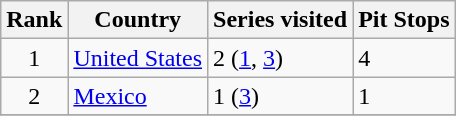<table class="wikitable">
<tr>
<th>Rank</th>
<th>Country</th>
<th>Series visited</th>
<th>Pit Stops</th>
</tr>
<tr>
<td style="text-align:center;">1</td>
<td><a href='#'>United States</a></td>
<td>2 (<a href='#'>1</a>, <a href='#'>3</a>)</td>
<td>4</td>
</tr>
<tr>
<td style="text-align:center;">2</td>
<td><a href='#'>Mexico</a></td>
<td>1 (<a href='#'>3</a>)</td>
<td>1</td>
</tr>
<tr>
</tr>
</table>
